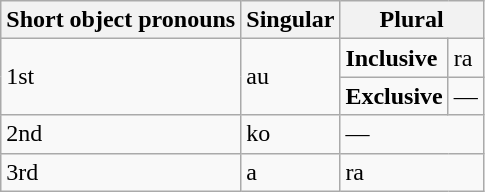<table class="wikitable">
<tr>
<th>Short object pronouns</th>
<th>Singular</th>
<th colspan="2">Plural</th>
</tr>
<tr>
<td rowspan="2">1st</td>
<td rowspan="2">au</td>
<td><strong>Inclusive</strong></td>
<td>ra</td>
</tr>
<tr>
<td><strong>Exclusive</strong></td>
<td>—</td>
</tr>
<tr>
<td>2nd</td>
<td>ko</td>
<td colspan="2">—</td>
</tr>
<tr>
<td>3rd</td>
<td>a</td>
<td colspan="2">ra</td>
</tr>
</table>
